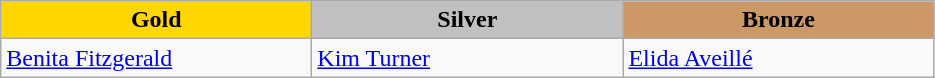<table class="wikitable" style="text-align:left">
<tr align="center">
<td width=200 bgcolor=gold><strong>Gold</strong></td>
<td width=200 bgcolor=silver><strong>Silver</strong></td>
<td width=200 bgcolor=CC9966><strong>Bronze</strong></td>
</tr>
<tr>
<td><a href='#'>Benita Fitzgerald</a><br><em></em></td>
<td><a href='#'>Kim Turner</a><br><em></em></td>
<td><a href='#'>Elida Aveillé</a><br><em></em></td>
</tr>
</table>
